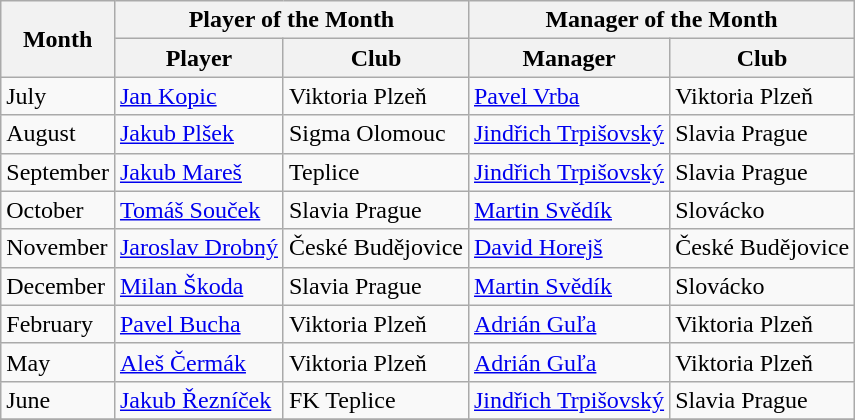<table class="wikitable">
<tr>
<th rowspan="2">Month</th>
<th colspan="2">Player of the Month</th>
<th colspan="2">Manager of the Month</th>
</tr>
<tr>
<th>Player</th>
<th>Club</th>
<th>Manager</th>
<th>Club</th>
</tr>
<tr>
<td>July</td>
<td> <a href='#'>Jan Kopic</a></td>
<td>Viktoria Plzeň</td>
<td> <a href='#'>Pavel Vrba</a></td>
<td>Viktoria Plzeň</td>
</tr>
<tr>
<td>August</td>
<td> <a href='#'>Jakub Plšek</a></td>
<td>Sigma Olomouc</td>
<td> <a href='#'>Jindřich Trpišovský</a></td>
<td>Slavia Prague</td>
</tr>
<tr>
<td>September</td>
<td> <a href='#'>Jakub Mareš</a></td>
<td>Teplice</td>
<td> <a href='#'>Jindřich Trpišovský</a></td>
<td>Slavia Prague</td>
</tr>
<tr>
<td>October</td>
<td> <a href='#'>Tomáš Souček</a></td>
<td>Slavia Prague</td>
<td> <a href='#'>Martin Svědík</a></td>
<td>Slovácko</td>
</tr>
<tr>
<td>November</td>
<td> <a href='#'>Jaroslav Drobný</a></td>
<td>České Budějovice</td>
<td> <a href='#'>David Horejš</a></td>
<td>České Budějovice</td>
</tr>
<tr>
<td>December</td>
<td> <a href='#'>Milan Škoda</a></td>
<td>Slavia Prague</td>
<td> <a href='#'>Martin Svědík</a></td>
<td>Slovácko</td>
</tr>
<tr>
<td>February</td>
<td> <a href='#'>Pavel Bucha</a></td>
<td>Viktoria Plzeň</td>
<td> <a href='#'>Adrián Guľa</a></td>
<td>Viktoria Plzeň</td>
</tr>
<tr>
<td>May</td>
<td> <a href='#'>Aleš Čermák</a></td>
<td>Viktoria Plzeň</td>
<td> <a href='#'>Adrián Guľa</a></td>
<td>Viktoria Plzeň</td>
</tr>
<tr>
<td>June</td>
<td> <a href='#'>Jakub Řezníček</a></td>
<td>FK Teplice</td>
<td> <a href='#'>Jindřich Trpišovský</a></td>
<td>Slavia Prague</td>
</tr>
<tr>
</tr>
</table>
